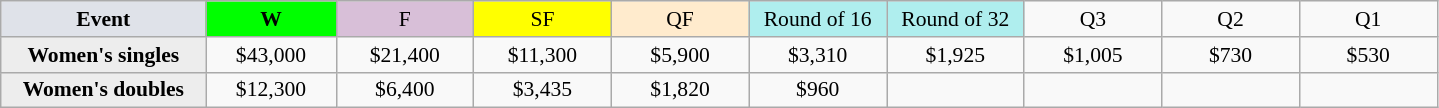<table class=wikitable style=font-size:90%;text-align:center>
<tr>
<td width=130 bgcolor=dfe2e9><strong>Event</strong></td>
<td width=80 bgcolor=lime><strong>W</strong></td>
<td width=85 bgcolor=thistle>F</td>
<td width=85 bgcolor=ffff00>SF</td>
<td width=85 bgcolor=ffebcd>QF</td>
<td width=85 bgcolor=afeeee>Round of 16</td>
<td width=85 bgcolor=afeeee>Round of 32</td>
<td width=85>Q3</td>
<td width=85>Q2</td>
<td width=85>Q1</td>
</tr>
<tr>
<th style=background:#ededed>Women's singles</th>
<td>$43,000</td>
<td>$21,400</td>
<td>$11,300</td>
<td>$5,900</td>
<td>$3,310</td>
<td>$1,925</td>
<td>$1,005</td>
<td>$730</td>
<td>$530</td>
</tr>
<tr>
<th style=background:#ededed>Women's doubles</th>
<td>$12,300</td>
<td>$6,400</td>
<td>$3,435</td>
<td>$1,820</td>
<td>$960</td>
<td></td>
<td></td>
<td></td>
<td></td>
</tr>
</table>
